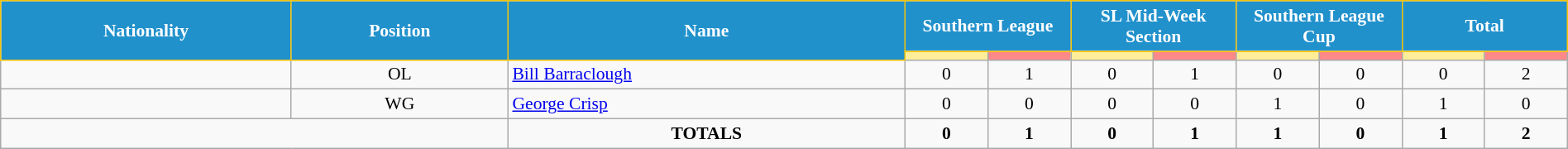<table class="wikitable" style="text-align:center; font-size:90%; width:100%;">
<tr>
<th rowspan="2" style="background:#2191CC; color:white; border:1px solid #F7C408; text-align:center;">Nationality</th>
<th rowspan="2" style="background:#2191CC; color:white; border:1px solid #F7C408; text-align:center;">Position</th>
<th rowspan="2" style="background:#2191CC; color:white; border:1px solid #F7C408; text-align:center;">Name</th>
<th colspan="2" style="background:#2191CC; color:white; border:1px solid #F7C408; text-align:center;">Southern League</th>
<th colspan="2" style="background:#2191CC; color:white; border:1px solid #F7C408; text-align:center;">SL Mid-Week Section</th>
<th colspan="2" style="background:#2191CC; color:white; border:1px solid #F7C408; text-align:center;">Southern League Cup</th>
<th colspan="2" style="background:#2191CC; color:white; border:1px solid #F7C408; text-align:center;">Total</th>
</tr>
<tr>
<th width=60 style="background: #FFEE99"></th>
<th width=60 style="background: #FF8888"></th>
<th width=60 style="background: #FFEE99"></th>
<th width=60 style="background: #FF8888"></th>
<th width=60 style="background: #FFEE99"></th>
<th width=60 style="background: #FF8888"></th>
<th width=60 style="background: #FFEE99"></th>
<th width=60 style="background: #FF8888"></th>
</tr>
<tr>
<td></td>
<td>OL</td>
<td align="left"><a href='#'>Bill Barraclough</a></td>
<td>0</td>
<td>1</td>
<td>0</td>
<td>1</td>
<td>0</td>
<td>0</td>
<td>0</td>
<td>2</td>
</tr>
<tr>
<td></td>
<td>WG</td>
<td align="left"><a href='#'>George Crisp</a></td>
<td>0</td>
<td>0</td>
<td>0</td>
<td>0</td>
<td>1</td>
<td>0</td>
<td>1</td>
<td>0</td>
</tr>
<tr>
<td colspan="2"></td>
<td><strong>TOTALS</strong></td>
<td><strong>0</strong></td>
<td><strong>1</strong></td>
<td><strong>0</strong></td>
<td><strong>1</strong></td>
<td><strong>1</strong></td>
<td><strong>0</strong></td>
<td><strong>1</strong></td>
<td><strong>2</strong></td>
</tr>
</table>
